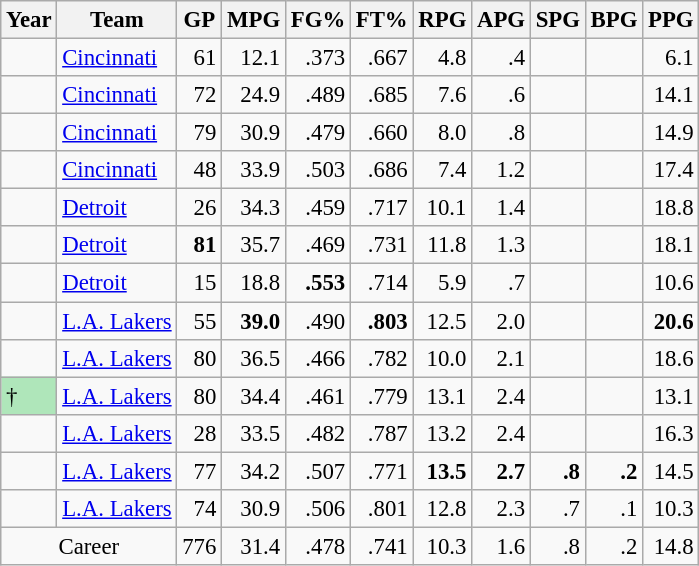<table class="wikitable sortable" style="font-size:95%; text-align:right;">
<tr>
<th>Year</th>
<th>Team</th>
<th>GP</th>
<th>MPG</th>
<th>FG%</th>
<th>FT%</th>
<th>RPG</th>
<th>APG</th>
<th>SPG</th>
<th>BPG</th>
<th>PPG</th>
</tr>
<tr>
<td style="text-align:left;"></td>
<td style="text-align:left;"><a href='#'>Cincinnati</a></td>
<td>61</td>
<td>12.1</td>
<td>.373</td>
<td>.667</td>
<td>4.8</td>
<td>.4</td>
<td></td>
<td></td>
<td>6.1</td>
</tr>
<tr>
<td style="text-align:left;"></td>
<td style="text-align:left;"><a href='#'>Cincinnati</a></td>
<td>72</td>
<td>24.9</td>
<td>.489</td>
<td>.685</td>
<td>7.6</td>
<td>.6</td>
<td></td>
<td></td>
<td>14.1</td>
</tr>
<tr>
<td style="text-align:left;"></td>
<td style="text-align:left;"><a href='#'>Cincinnati</a></td>
<td>79</td>
<td>30.9</td>
<td>.479</td>
<td>.660</td>
<td>8.0</td>
<td>.8</td>
<td></td>
<td></td>
<td>14.9</td>
</tr>
<tr>
<td style="text-align:left;"></td>
<td style="text-align:left;"><a href='#'>Cincinnati</a></td>
<td>48</td>
<td>33.9</td>
<td>.503</td>
<td>.686</td>
<td>7.4</td>
<td>1.2</td>
<td></td>
<td></td>
<td>17.4</td>
</tr>
<tr>
<td style="text-align:left;"></td>
<td style="text-align:left;"><a href='#'>Detroit</a></td>
<td>26</td>
<td>34.3</td>
<td>.459</td>
<td>.717</td>
<td>10.1</td>
<td>1.4</td>
<td></td>
<td></td>
<td>18.8</td>
</tr>
<tr>
<td style="text-align:left;"></td>
<td style="text-align:left;"><a href='#'>Detroit</a></td>
<td><strong>81</strong></td>
<td>35.7</td>
<td>.469</td>
<td>.731</td>
<td>11.8</td>
<td>1.3</td>
<td></td>
<td></td>
<td>18.1</td>
</tr>
<tr>
<td style="text-align:left;"></td>
<td style="text-align:left;"><a href='#'>Detroit</a></td>
<td>15</td>
<td>18.8</td>
<td><strong>.553</strong></td>
<td>.714</td>
<td>5.9</td>
<td>.7</td>
<td></td>
<td></td>
<td>10.6</td>
</tr>
<tr>
<td style="text-align:left;"></td>
<td style="text-align:left;"><a href='#'>L.A. Lakers</a></td>
<td>55</td>
<td><strong>39.0</strong></td>
<td>.490</td>
<td><strong>.803</strong></td>
<td>12.5</td>
<td>2.0</td>
<td></td>
<td></td>
<td><strong>20.6</strong></td>
</tr>
<tr>
<td style="text-align:left;"></td>
<td style="text-align:left;"><a href='#'>L.A. Lakers</a></td>
<td>80</td>
<td>36.5</td>
<td>.466</td>
<td>.782</td>
<td>10.0</td>
<td>2.1</td>
<td></td>
<td></td>
<td>18.6</td>
</tr>
<tr>
<td style="text-align:left;background:#afe6ba;">†</td>
<td style="text-align:left;"><a href='#'>L.A. Lakers</a></td>
<td>80</td>
<td>34.4</td>
<td>.461</td>
<td>.779</td>
<td>13.1</td>
<td>2.4</td>
<td></td>
<td></td>
<td>13.1</td>
</tr>
<tr>
<td style="text-align:left;"></td>
<td style="text-align:left;"><a href='#'>L.A. Lakers</a></td>
<td>28</td>
<td>33.5</td>
<td>.482</td>
<td>.787</td>
<td>13.2</td>
<td>2.4</td>
<td></td>
<td></td>
<td>16.3</td>
</tr>
<tr>
<td style="text-align:left;"></td>
<td style="text-align:left;"><a href='#'>L.A. Lakers</a></td>
<td>77</td>
<td>34.2</td>
<td>.507</td>
<td>.771</td>
<td><strong>13.5</strong></td>
<td><strong>2.7</strong></td>
<td><strong>.8</strong></td>
<td><strong>.2</strong></td>
<td>14.5</td>
</tr>
<tr>
<td style="text-align:left;"></td>
<td style="text-align:left;"><a href='#'>L.A. Lakers</a></td>
<td>74</td>
<td>30.9</td>
<td>.506</td>
<td>.801</td>
<td>12.8</td>
<td>2.3</td>
<td>.7</td>
<td>.1</td>
<td>10.3</td>
</tr>
<tr class="sortbottom">
<td style="text-align:center;" colspan="2">Career</td>
<td>776</td>
<td>31.4</td>
<td>.478</td>
<td>.741</td>
<td>10.3</td>
<td>1.6</td>
<td>.8</td>
<td>.2</td>
<td>14.8</td>
</tr>
</table>
